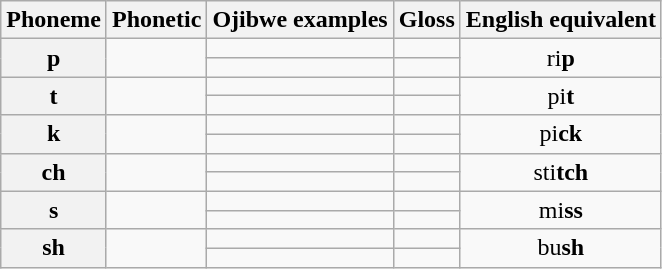<table class="wikitable" style=text-align:center>
<tr>
<th>Phoneme</th>
<th>Phonetic</th>
<th>Ojibwe examples</th>
<th>Gloss</th>
<th>English equivalent</th>
</tr>
<tr>
<th rowspan=2>p</th>
<td rowspan=2></td>
<td></td>
<td></td>
<td rowspan=2>ri<strong>p</strong></td>
</tr>
<tr>
<td></td>
<td></td>
</tr>
<tr>
<th rowspan=2>t</th>
<td rowspan=2></td>
<td></td>
<td></td>
<td rowspan=2>pi<strong>t</strong></td>
</tr>
<tr>
<td></td>
<td></td>
</tr>
<tr>
<th rowspan=2>k</th>
<td rowspan=2></td>
<td></td>
<td></td>
<td rowspan=2>pi<strong>ck</strong></td>
</tr>
<tr>
<td></td>
<td></td>
</tr>
<tr>
<th rowspan=2>ch</th>
<td rowspan=2></td>
<td></td>
<td></td>
<td rowspan=2>sti<strong>tch</strong></td>
</tr>
<tr>
<td></td>
<td></td>
</tr>
<tr>
<th rowspan=2>s</th>
<td rowspan=2></td>
<td></td>
<td></td>
<td rowspan=2>mi<strong>ss</strong></td>
</tr>
<tr>
<td></td>
<td></td>
</tr>
<tr>
<th rowspan=2>sh</th>
<td rowspan=2></td>
<td></td>
<td></td>
<td rowspan=2>bu<strong>sh</strong></td>
</tr>
<tr>
<td></td>
<td></td>
</tr>
</table>
